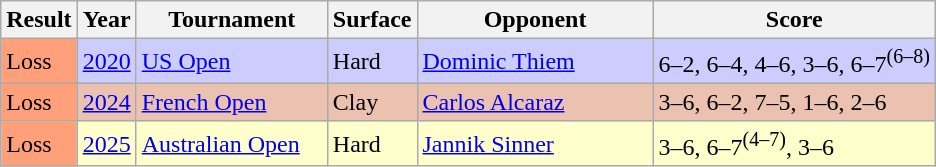<table class="sortable wikitable nowrap">
<tr>
<th>Result</th>
<th>Year</th>
<th width=120>Tournament</th>
<th>Surface</th>
<th width=150>Opponent</th>
<th class=unsortable>Score</th>
</tr>
<tr style=background:#ccf>
<td style=background:#ffa07a>Loss</td>
<td><a href='#'>2020</a></td>
<td><a href='#'>US Open</a></td>
<td>Hard</td>
<td> <a href='#'>Dominic Thiem</a></td>
<td>6–2, 6–4, 4–6, 3–6, 6–7<sup>(6–8)</sup></td>
</tr>
<tr style=background:#ebc2af>
<td style=background:#ffa07a>Loss</td>
<td><a href='#'>2024</a></td>
<td><a href='#'>French Open</a></td>
<td>Clay</td>
<td> <a href='#'>Carlos Alcaraz</a></td>
<td>3–6, 6–2, 7–5, 1–6, 2–6</td>
</tr>
<tr style=background:#ffc>
<td style=background:#ffa07a>Loss</td>
<td><a href='#'>2025</a></td>
<td><a href='#'>Australian Open</a></td>
<td>Hard</td>
<td> <a href='#'>Jannik Sinner</a></td>
<td>3–6, 6–7<sup>(4–7)</sup>, 3–6</td>
</tr>
</table>
